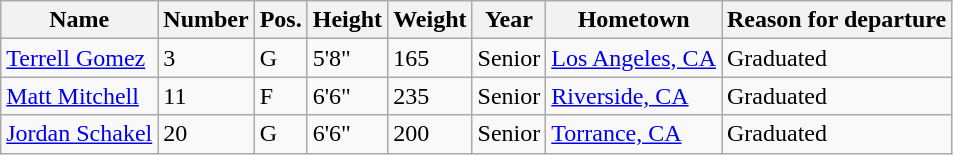<table class="wikitable sortable" border="1">
<tr>
<th>Name</th>
<th>Number</th>
<th>Pos.</th>
<th>Height</th>
<th>Weight</th>
<th>Year</th>
<th>Hometown</th>
<th class="unsortable">Reason for departure</th>
</tr>
<tr>
<td><a href='#'>Terrell Gomez</a></td>
<td>3</td>
<td>G</td>
<td>5'8"</td>
<td>165</td>
<td>Senior</td>
<td><a href='#'>Los Angeles, CA</a></td>
<td>Graduated</td>
</tr>
<tr>
<td><a href='#'>Matt Mitchell</a></td>
<td>11</td>
<td>F</td>
<td>6'6"</td>
<td>235</td>
<td>Senior</td>
<td><a href='#'>Riverside, CA</a></td>
<td>Graduated</td>
</tr>
<tr>
<td><a href='#'>Jordan Schakel</a></td>
<td>20</td>
<td>G</td>
<td>6'6"</td>
<td>200</td>
<td>Senior</td>
<td><a href='#'>Torrance, CA</a></td>
<td>Graduated</td>
</tr>
</table>
